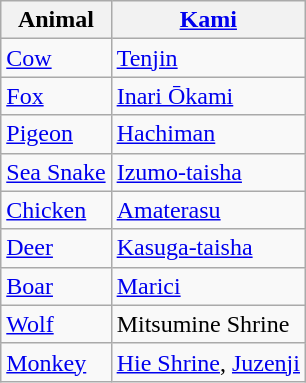<table class="wikitable">
<tr>
<th>Animal</th>
<th><a href='#'>Kami</a></th>
</tr>
<tr>
<td><a href='#'>Cow</a></td>
<td><a href='#'>Tenjin</a></td>
</tr>
<tr>
<td><a href='#'>Fox</a></td>
<td><a href='#'>Inari Ōkami</a></td>
</tr>
<tr>
<td><a href='#'>Pigeon</a></td>
<td><a href='#'>Hachiman</a></td>
</tr>
<tr>
<td><a href='#'>Sea Snake</a></td>
<td><a href='#'>Izumo-taisha</a></td>
</tr>
<tr>
<td><a href='#'>Chicken</a></td>
<td><a href='#'>Amaterasu</a></td>
</tr>
<tr>
<td><a href='#'>Deer</a></td>
<td><a href='#'>Kasuga-taisha</a></td>
</tr>
<tr>
<td><a href='#'>Boar</a></td>
<td><a href='#'>Marici</a></td>
</tr>
<tr>
<td><a href='#'>Wolf</a></td>
<td>Mitsumine Shrine</td>
</tr>
<tr>
<td><a href='#'>Monkey</a></td>
<td><a href='#'>Hie Shrine</a>, <a href='#'>Juzenji</a></td>
</tr>
</table>
